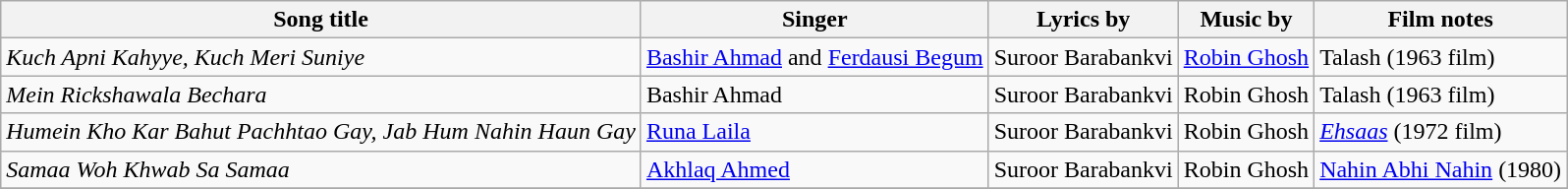<table class="wikitable">
<tr>
<th>Song title</th>
<th>Singer</th>
<th>Lyrics by</th>
<th>Music by</th>
<th>Film notes</th>
</tr>
<tr>
<td><em>Kuch Apni Kahyye, Kuch Meri Suniye</em></td>
<td><a href='#'>Bashir Ahmad</a> and <a href='#'>Ferdausi Begum</a></td>
<td>Suroor Barabankvi</td>
<td><a href='#'>Robin Ghosh</a></td>
<td>Talash (1963 film)</td>
</tr>
<tr>
<td><em>Mein Rickshawala Bechara</em></td>
<td>Bashir Ahmad</td>
<td>Suroor Barabankvi</td>
<td>Robin Ghosh</td>
<td>Talash (1963 film)</td>
</tr>
<tr>
<td><em>Humein Kho Kar Bahut Pachhtao Gay, Jab Hum Nahin Haun Gay</em></td>
<td><a href='#'>Runa Laila</a></td>
<td>Suroor Barabankvi</td>
<td>Robin Ghosh</td>
<td><em><a href='#'>Ehsaas</a></em> (1972 film)</td>
</tr>
<tr>
<td><em>Samaa Woh Khwab Sa Samaa</em></td>
<td><a href='#'>Akhlaq Ahmed</a></td>
<td>Suroor Barabankvi</td>
<td>Robin Ghosh</td>
<td><a href='#'>Nahin Abhi Nahin</a> (1980)</td>
</tr>
<tr>
</tr>
</table>
